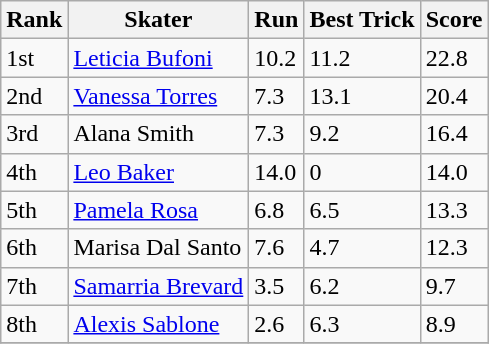<table class="wikitable">
<tr>
<th>Rank</th>
<th>Skater</th>
<th>Run</th>
<th>Best Trick</th>
<th>Score</th>
</tr>
<tr>
<td>1st</td>
<td><a href='#'>Leticia Bufoni</a></td>
<td>10.2</td>
<td>11.2</td>
<td>22.8</td>
</tr>
<tr>
<td>2nd</td>
<td><a href='#'>Vanessa Torres</a></td>
<td>7.3</td>
<td>13.1</td>
<td>20.4</td>
</tr>
<tr>
<td>3rd</td>
<td>Alana Smith</td>
<td>7.3</td>
<td>9.2</td>
<td>16.4</td>
</tr>
<tr>
<td>4th</td>
<td><a href='#'>Leo Baker</a></td>
<td>14.0</td>
<td>0</td>
<td>14.0</td>
</tr>
<tr>
<td>5th</td>
<td><a href='#'>Pamela Rosa</a></td>
<td>6.8</td>
<td>6.5</td>
<td>13.3</td>
</tr>
<tr>
<td>6th</td>
<td>Marisa Dal Santo</td>
<td>7.6</td>
<td>4.7</td>
<td>12.3</td>
</tr>
<tr>
<td>7th</td>
<td><a href='#'>Samarria Brevard</a></td>
<td>3.5</td>
<td>6.2</td>
<td>9.7</td>
</tr>
<tr>
<td>8th</td>
<td><a href='#'>Alexis Sablone</a></td>
<td>2.6</td>
<td>6.3</td>
<td>8.9</td>
</tr>
<tr>
</tr>
</table>
